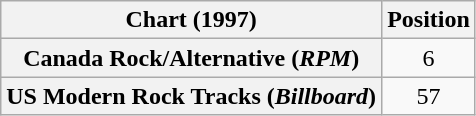<table class="wikitable plainrowheaders" style="text-align:center">
<tr>
<th>Chart (1997)</th>
<th>Position</th>
</tr>
<tr>
<th scope="row">Canada Rock/Alternative (<em>RPM</em>)</th>
<td>6</td>
</tr>
<tr>
<th scope="row">US Modern Rock Tracks (<em>Billboard</em>)</th>
<td>57</td>
</tr>
</table>
